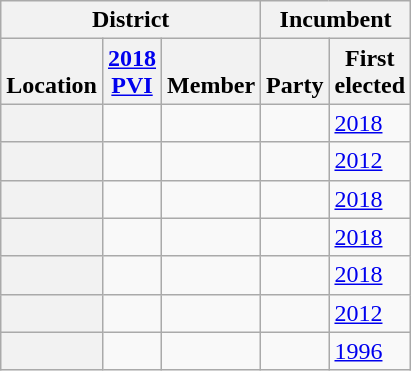<table class="wikitable sortable">
<tr>
<th colspan=3>District</th>
<th colspan="5">Incumbent</th>
</tr>
<tr valign=bottom>
<th>Location</th>
<th><a href='#'>2018<br>PVI</a></th>
<th>Member</th>
<th>Party</th>
<th>First<br>elected</th>
</tr>
<tr>
<th></th>
<td></td>
<td></td>
<td></td>
<td><a href='#'>2018</a></td>
</tr>
<tr>
<th></th>
<td></td>
<td></td>
<td></td>
<td><a href='#'>2012</a></td>
</tr>
<tr>
<th></th>
<td></td>
<td></td>
<td></td>
<td><a href='#'>2018</a></td>
</tr>
<tr>
<th></th>
<td></td>
<td></td>
<td></td>
<td><a href='#'>2018</a></td>
</tr>
<tr>
<th></th>
<td></td>
<td></td>
<td></td>
<td><a href='#'>2018</a></td>
</tr>
<tr>
<th></th>
<td></td>
<td></td>
<td></td>
<td><a href='#'>2012</a></td>
</tr>
<tr>
<th></th>
<td></td>
<td></td>
<td></td>
<td><a href='#'>1996</a></td>
</tr>
</table>
